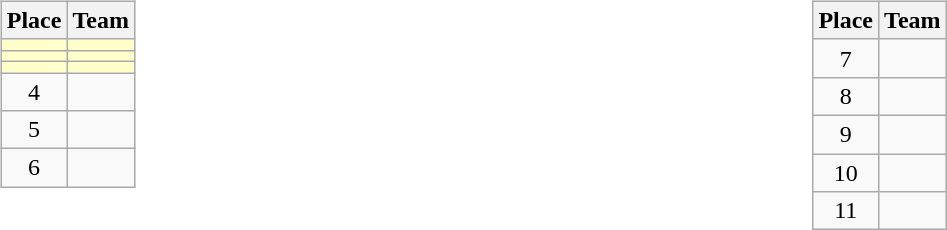<table>
<tr>
<td valign=top width=10%><br><table class=wikitable>
<tr>
<th>Place</th>
<th>Team</th>
</tr>
<tr bgcolor=#ffffcc>
<td align=center></td>
<td></td>
</tr>
<tr bgcolor=#ffffcc>
<td align=center></td>
<td></td>
</tr>
<tr bgcolor=#ffffcc>
<td align=center></td>
<td></td>
</tr>
<tr>
<td align=center>4</td>
<td></td>
</tr>
<tr>
<td align=center>5</td>
<td></td>
</tr>
<tr>
<td align=center>6</td>
<td></td>
</tr>
</table>
</td>
<td valign=top width=10%><br><table class=wikitable>
<tr>
<th>Place</th>
<th>Team</th>
</tr>
<tr>
<td align=center>7</td>
<td></td>
</tr>
<tr>
<td align=center>8</td>
<td></td>
</tr>
<tr>
<td align=center>9</td>
<td></td>
</tr>
<tr>
<td align=center>10</td>
<td></td>
</tr>
<tr>
<td align=center>11</td>
<td></td>
</tr>
</table>
</td>
</tr>
</table>
